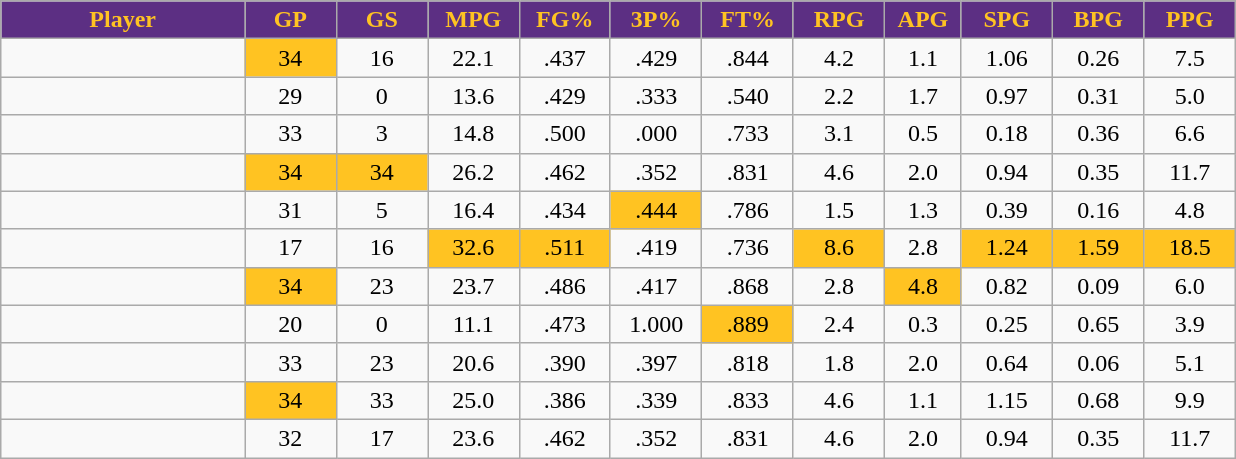<table class="wikitable sortable" style="text-align:center;">
<tr>
<th style="background:#5c2f83;color:#FFC322;" width="16%">Player</th>
<th style="background:#5c2f83;color:#FFC322;" width="6%">GP</th>
<th style="background:#5c2f83;color:#FFC322;" width="6%">GS</th>
<th style="background:#5c2f83;color:#FFC322;" width="6%">MPG</th>
<th style="background:#5c2f83;color:#FFC322;" width="6%">FG%</th>
<th style="background:#5c2f83;color:#FFC322;" width="6%">3P%</th>
<th style="background:#5c2f83;color:#FFC322;" width="6%">FT%</th>
<th style="background:#5c2f83;color:#FFC322;" width="6%">RPG</th>
<th style="background:#5c2f83;color:#FFC322;" width="5%">APG</th>
<th style="background:#5c2f83;color:#FFC322;" width="6%">SPG</th>
<th style="background:#5c2f83;color:#FFC322;" width="6%">BPG</th>
<th style="background:#5c2f83;color:#FFC322;" width="6%">PPG</th>
</tr>
<tr>
<td></td>
<td style="background:#FFC322">34</td>
<td>16</td>
<td>22.1</td>
<td>.437</td>
<td>.429</td>
<td>.844</td>
<td>4.2</td>
<td>1.1</td>
<td>1.06</td>
<td>0.26</td>
<td>7.5</td>
</tr>
<tr>
<td></td>
<td>29</td>
<td>0</td>
<td>13.6</td>
<td>.429</td>
<td>.333</td>
<td>.540</td>
<td>2.2</td>
<td>1.7</td>
<td>0.97</td>
<td>0.31</td>
<td>5.0</td>
</tr>
<tr>
<td></td>
<td>33</td>
<td>3</td>
<td>14.8</td>
<td>.500</td>
<td>.000</td>
<td>.733</td>
<td>3.1</td>
<td>0.5</td>
<td>0.18</td>
<td>0.36</td>
<td>6.6</td>
</tr>
<tr>
<td></td>
<td style="background:#FFC322">34</td>
<td style="background:#FFC322">34</td>
<td>26.2</td>
<td>.462</td>
<td>.352</td>
<td>.831</td>
<td>4.6</td>
<td>2.0</td>
<td>0.94</td>
<td>0.35</td>
<td>11.7</td>
</tr>
<tr>
<td></td>
<td>31</td>
<td>5</td>
<td>16.4</td>
<td>.434</td>
<td style="background:#FFC322">.444</td>
<td>.786</td>
<td>1.5</td>
<td>1.3</td>
<td>0.39</td>
<td>0.16</td>
<td>4.8</td>
</tr>
<tr>
<td></td>
<td>17</td>
<td>16</td>
<td style="background:#FFC322">32.6</td>
<td style="background:#FFC322">.511</td>
<td>.419</td>
<td>.736</td>
<td style="background:#FFC322">8.6</td>
<td>2.8</td>
<td style="background:#FFC322">1.24</td>
<td style="background:#FFC322">1.59</td>
<td style="background:#FFC322">18.5</td>
</tr>
<tr>
<td></td>
<td style="background:#FFC322">34</td>
<td>23</td>
<td>23.7</td>
<td>.486</td>
<td>.417</td>
<td>.868</td>
<td>2.8</td>
<td style="background:#FFC322">4.8</td>
<td>0.82</td>
<td>0.09</td>
<td>6.0</td>
</tr>
<tr>
<td></td>
<td>20</td>
<td>0</td>
<td>11.1</td>
<td>.473</td>
<td>1.000</td>
<td style="background:#FFC322">.889</td>
<td>2.4</td>
<td>0.3</td>
<td>0.25</td>
<td>0.65</td>
<td>3.9</td>
</tr>
<tr>
<td></td>
<td>33</td>
<td>23</td>
<td>20.6</td>
<td>.390</td>
<td>.397</td>
<td>.818</td>
<td>1.8</td>
<td>2.0</td>
<td>0.64</td>
<td>0.06</td>
<td>5.1</td>
</tr>
<tr>
<td></td>
<td style="background:#FFC322">34</td>
<td>33</td>
<td>25.0</td>
<td>.386</td>
<td>.339</td>
<td>.833</td>
<td>4.6</td>
<td>1.1</td>
<td>1.15</td>
<td>0.68</td>
<td>9.9</td>
</tr>
<tr>
<td></td>
<td>32</td>
<td>17</td>
<td>23.6</td>
<td>.462</td>
<td>.352</td>
<td>.831</td>
<td>4.6</td>
<td>2.0</td>
<td>0.94</td>
<td>0.35</td>
<td>11.7</td>
</tr>
</table>
